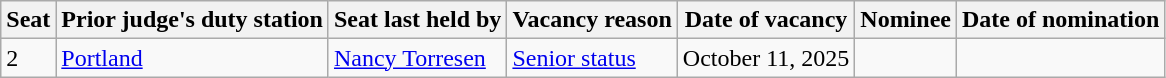<table class=wikitable>
<tr>
<th>Seat</th>
<th>Prior judge's duty station</th>
<th>Seat last held by</th>
<th>Vacancy reason</th>
<th>Date of vacancy</th>
<th>Nominee</th>
<th>Date of nomination</th>
</tr>
<tr>
<td>2</td>
<td><a href='#'>Portland</a></td>
<td><a href='#'>Nancy Torresen</a></td>
<td><a href='#'>Senior status</a></td>
<td>October 11, 2025</td>
<td align="center"></td>
<td align="center"></td>
</tr>
</table>
